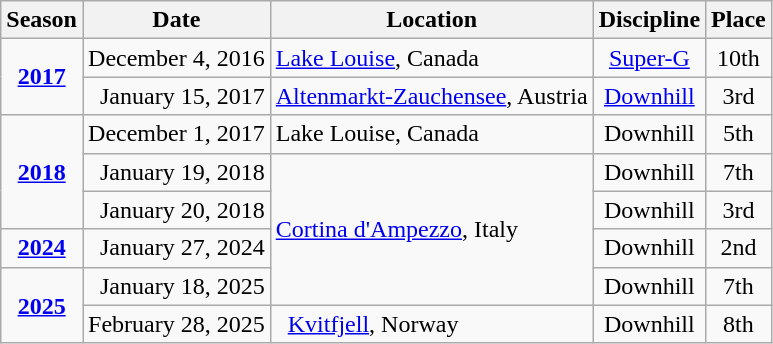<table class=wikitable style="text-align:center">
<tr>
<th>Season</th>
<th>Date</th>
<th>Location</th>
<th>Discipline</th>
<th>Place</th>
</tr>
<tr>
<td rowspan=2><strong><a href='#'>2017</a></strong></td>
<td align=right>December 4, 2016</td>
<td align=left> <a href='#'>Lake Louise</a>, Canada</td>
<td><a href='#'>Super-G</a></td>
<td>10th</td>
</tr>
<tr>
<td align=right>January 15, 2017</td>
<td align=left> <a href='#'>Altenmarkt-Zauchensee</a>, Austria</td>
<td><a href='#'>Downhill</a></td>
<td>3rd</td>
</tr>
<tr>
<td rowspan=3><strong><a href='#'>2018</a></strong></td>
<td align=right>December 1, 2017</td>
<td align=left> Lake Louise, Canada</td>
<td>Downhill</td>
<td>5th</td>
</tr>
<tr>
<td align=right>January 19, 2018</td>
<td rowspan=4 align=left> <a href='#'>Cortina d'Ampezzo</a>, Italy</td>
<td>Downhill</td>
<td>7th</td>
</tr>
<tr>
<td align=right>January 20, 2018</td>
<td>Downhill</td>
<td>3rd</td>
</tr>
<tr>
<td><strong><a href='#'>2024</a></strong></td>
<td align=right>January 27, 2024</td>
<td>Downhill</td>
<td>2nd</td>
</tr>
<tr>
<td rowspan=2><strong><a href='#'>2025</a></strong></td>
<td align=right>January 18, 2025</td>
<td>Downhill</td>
<td>7th</td>
</tr>
<tr>
<td align=right>February 28, 2025</td>
<td align=left>  <a href='#'>Kvitfjell</a>, Norway</td>
<td>Downhill</td>
<td>8th</td>
</tr>
</table>
